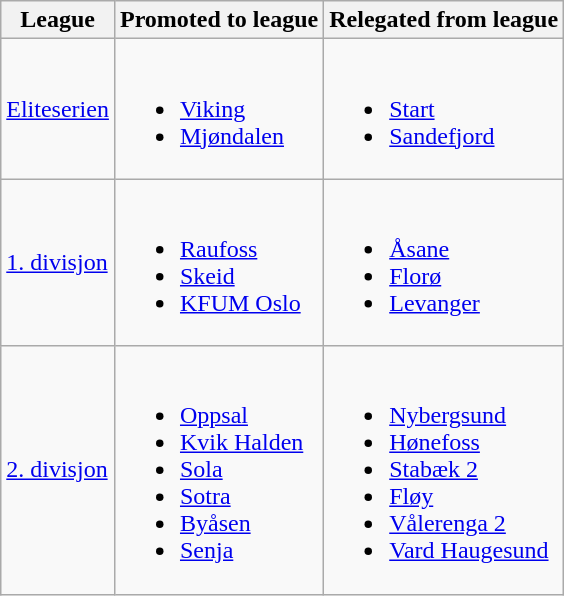<table class="wikitable">
<tr>
<th>League</th>
<th>Promoted to league</th>
<th>Relegated from league</th>
</tr>
<tr>
<td><a href='#'>Eliteserien</a></td>
<td><br><ul><li><a href='#'>Viking</a></li><li><a href='#'>Mjøndalen</a></li></ul></td>
<td><br><ul><li><a href='#'>Start</a></li><li><a href='#'>Sandefjord</a></li></ul></td>
</tr>
<tr>
<td><a href='#'>1. divisjon</a></td>
<td><br><ul><li><a href='#'>Raufoss</a></li><li><a href='#'>Skeid</a></li><li><a href='#'>KFUM Oslo</a></li></ul></td>
<td><br><ul><li><a href='#'>Åsane</a></li><li><a href='#'>Florø</a></li><li><a href='#'>Levanger</a></li></ul></td>
</tr>
<tr>
<td><a href='#'>2. divisjon</a></td>
<td><br><ul><li><a href='#'>Oppsal</a></li><li><a href='#'>Kvik Halden</a></li><li><a href='#'>Sola</a></li><li><a href='#'>Sotra</a></li><li><a href='#'>Byåsen</a></li><li><a href='#'>Senja</a></li></ul></td>
<td><br><ul><li><a href='#'>Nybergsund</a></li><li><a href='#'>Hønefoss</a></li><li><a href='#'>Stabæk 2</a></li><li><a href='#'>Fløy</a></li><li><a href='#'>Vålerenga 2</a></li><li><a href='#'>Vard Haugesund</a></li></ul></td>
</tr>
</table>
